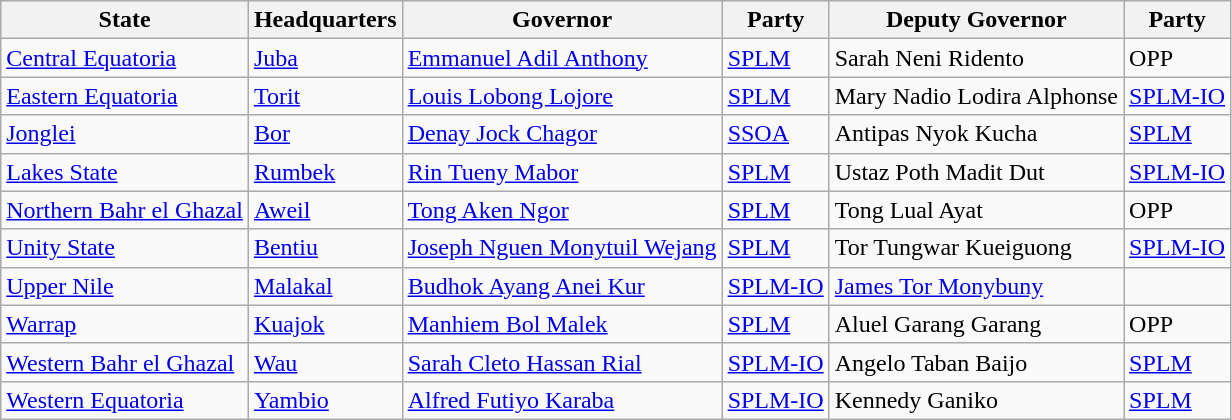<table class="wikitable sortable">
<tr>
<th>State</th>
<th>Headquarters</th>
<th>Governor</th>
<th>Party</th>
<th>Deputy Governor</th>
<th>Party</th>
</tr>
<tr>
<td><a href='#'>Central Equatoria</a></td>
<td><a href='#'>Juba</a></td>
<td><a href='#'>Emmanuel Adil Anthony</a></td>
<td><a href='#'>SPLM</a></td>
<td>Sarah Neni Ridento</td>
<td>OPP</td>
</tr>
<tr>
<td><a href='#'>Eastern Equatoria</a></td>
<td><a href='#'>Torit</a></td>
<td><a href='#'>Louis Lobong Lojore</a></td>
<td><a href='#'>SPLM</a></td>
<td>Mary Nadio Lodira Alphonse</td>
<td><a href='#'>SPLM-IO</a></td>
</tr>
<tr>
<td><a href='#'>Jonglei</a></td>
<td><a href='#'>Bor</a></td>
<td><a href='#'>Denay Jock Chagor</a></td>
<td><a href='#'>SSOA</a></td>
<td>Antipas Nyok Kucha</td>
<td><a href='#'>SPLM</a></td>
</tr>
<tr>
<td><a href='#'>Lakes State</a></td>
<td><a href='#'>Rumbek</a></td>
<td><a href='#'>Rin Tueny Mabor</a></td>
<td><a href='#'>SPLM</a></td>
<td>Ustaz Poth Madit Dut</td>
<td><a href='#'>SPLM-IO</a></td>
</tr>
<tr>
<td><a href='#'>Northern Bahr el Ghazal</a></td>
<td><a href='#'>Aweil</a></td>
<td><a href='#'>Tong Aken Ngor</a></td>
<td><a href='#'>SPLM</a></td>
<td>Tong Lual Ayat</td>
<td>OPP</td>
</tr>
<tr>
<td><a href='#'>Unity State</a></td>
<td><a href='#'>Bentiu</a></td>
<td><a href='#'>Joseph Nguen Monytuil Wejang</a></td>
<td><a href='#'>SPLM</a></td>
<td>Tor Tungwar Kueiguong</td>
<td><a href='#'>SPLM-IO</a></td>
</tr>
<tr>
<td><a href='#'>Upper Nile</a></td>
<td><a href='#'>Malakal</a></td>
<td><a href='#'>Budhok Ayang Anei Kur</a></td>
<td><a href='#'>SPLM-IO</a></td>
<td><a href='#'>James Tor Monybuny</a></td>
<td></td>
</tr>
<tr>
<td><a href='#'>Warrap</a></td>
<td><a href='#'>Kuajok</a></td>
<td><a href='#'>Manhiem Bol Malek</a></td>
<td><a href='#'>SPLM</a></td>
<td>Aluel Garang Garang</td>
<td>OPP</td>
</tr>
<tr>
<td><a href='#'>Western Bahr el Ghazal</a></td>
<td><a href='#'>Wau</a></td>
<td><a href='#'>Sarah Cleto Hassan Rial</a></td>
<td><a href='#'>SPLM-IO</a></td>
<td>Angelo Taban Baijo</td>
<td><a href='#'>SPLM</a></td>
</tr>
<tr>
<td><a href='#'>Western Equatoria</a></td>
<td><a href='#'>Yambio</a></td>
<td><a href='#'>Alfred Futiyo Karaba</a></td>
<td><a href='#'>SPLM-IO</a></td>
<td>Kennedy Ganiko</td>
<td><a href='#'>SPLM</a></td>
</tr>
</table>
